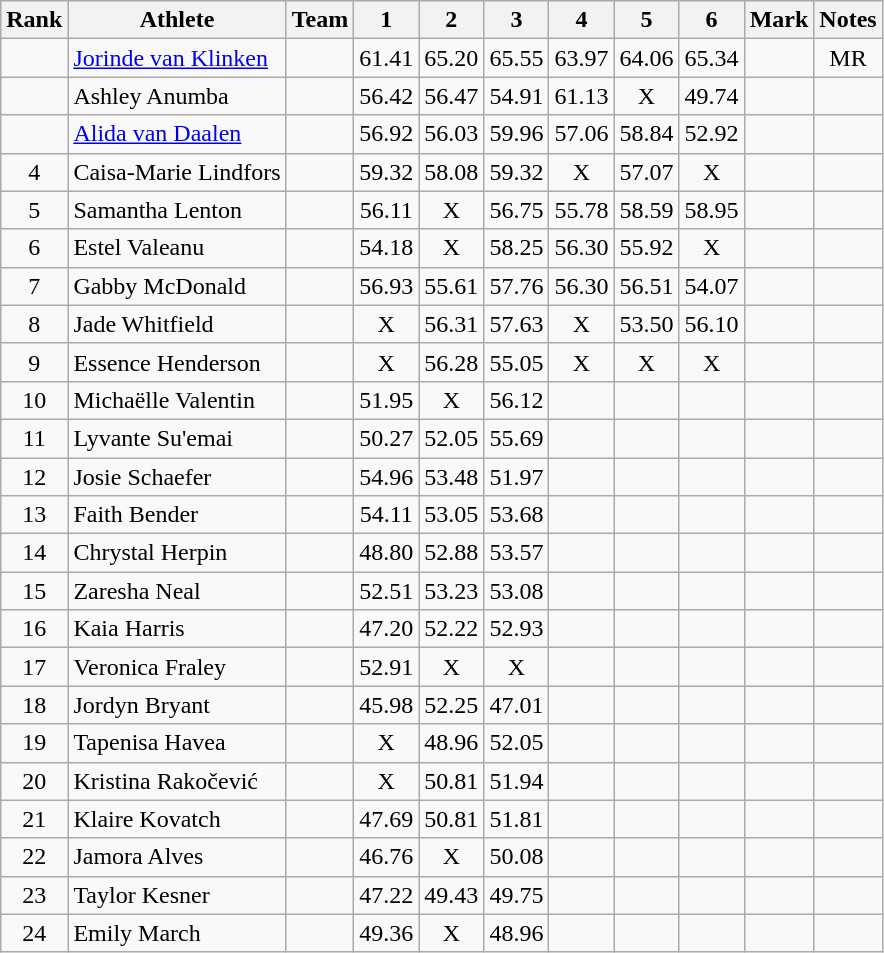<table class="wikitable sortable" style="text-align:center">
<tr>
<th>Rank</th>
<th>Athlete</th>
<th>Team</th>
<th>1</th>
<th>2</th>
<th>3</th>
<th>4</th>
<th>5</th>
<th>6</th>
<th>Mark</th>
<th>Notes</th>
</tr>
<tr>
<td></td>
<td align=left> <a href='#'>Jorinde van Klinken</a></td>
<td></td>
<td>61.41</td>
<td>65.20</td>
<td>65.55</td>
<td>63.97</td>
<td>64.06</td>
<td>65.34</td>
<td></td>
<td>MR</td>
</tr>
<tr>
<td></td>
<td align=left> Ashley Anumba</td>
<td></td>
<td>56.42</td>
<td>56.47</td>
<td>54.91</td>
<td>61.13</td>
<td>X</td>
<td>49.74</td>
<td></td>
<td></td>
</tr>
<tr>
<td></td>
<td align=left> <a href='#'>Alida van Daalen</a></td>
<td></td>
<td>56.92</td>
<td>56.03</td>
<td>59.96</td>
<td>57.06</td>
<td>58.84</td>
<td>52.92</td>
<td></td>
<td></td>
</tr>
<tr>
<td>4</td>
<td align=left> Caisa-Marie Lindfors</td>
<td></td>
<td>59.32</td>
<td>58.08</td>
<td>59.32</td>
<td>X</td>
<td>57.07</td>
<td>X</td>
<td></td>
<td></td>
</tr>
<tr>
<td>5</td>
<td align=left> Samantha Lenton</td>
<td></td>
<td>56.11</td>
<td>X</td>
<td>56.75</td>
<td>55.78</td>
<td>58.59</td>
<td>58.95</td>
<td></td>
<td></td>
</tr>
<tr>
<td>6</td>
<td align=left> Estel Valeanu</td>
<td></td>
<td>54.18</td>
<td>X</td>
<td>58.25</td>
<td>56.30</td>
<td>55.92</td>
<td>X</td>
<td></td>
<td></td>
</tr>
<tr>
<td>7</td>
<td align=left> Gabby McDonald</td>
<td></td>
<td>56.93</td>
<td>55.61</td>
<td>57.76</td>
<td>56.30</td>
<td>56.51</td>
<td>54.07</td>
<td></td>
<td></td>
</tr>
<tr>
<td>8</td>
<td align=left> Jade Whitfield</td>
<td></td>
<td>X</td>
<td>56.31</td>
<td>57.63</td>
<td>X</td>
<td>53.50</td>
<td>56.10</td>
<td></td>
<td></td>
</tr>
<tr>
<td>9</td>
<td align=left> Essence Henderson</td>
<td></td>
<td>X</td>
<td>56.28</td>
<td>55.05</td>
<td>X</td>
<td>X</td>
<td>X</td>
<td></td>
<td></td>
</tr>
<tr>
<td>10</td>
<td align=left> Michaëlle Valentin</td>
<td></td>
<td>51.95</td>
<td>X</td>
<td>56.12</td>
<td></td>
<td></td>
<td></td>
<td></td>
<td></td>
</tr>
<tr>
<td>11</td>
<td align=left> Lyvante Su'emai</td>
<td></td>
<td>50.27</td>
<td>52.05</td>
<td>55.69</td>
<td></td>
<td></td>
<td></td>
<td></td>
<td></td>
</tr>
<tr>
<td>12</td>
<td align=left> Josie Schaefer</td>
<td></td>
<td>54.96</td>
<td>53.48</td>
<td>51.97</td>
<td></td>
<td></td>
<td></td>
<td></td>
<td></td>
</tr>
<tr>
<td>13</td>
<td align=left> Faith Bender</td>
<td></td>
<td>54.11</td>
<td>53.05</td>
<td>53.68</td>
<td></td>
<td></td>
<td></td>
<td></td>
<td></td>
</tr>
<tr>
<td>14</td>
<td align=left> Chrystal Herpin</td>
<td></td>
<td>48.80</td>
<td>52.88</td>
<td>53.57</td>
<td></td>
<td></td>
<td></td>
<td></td>
<td></td>
</tr>
<tr>
<td>15</td>
<td align=left> Zaresha Neal</td>
<td></td>
<td>52.51</td>
<td>53.23</td>
<td>53.08</td>
<td></td>
<td></td>
<td></td>
<td></td>
<td></td>
</tr>
<tr>
<td>16</td>
<td align=left> Kaia Harris</td>
<td></td>
<td>47.20</td>
<td>52.22</td>
<td>52.93</td>
<td></td>
<td></td>
<td></td>
<td></td>
<td></td>
</tr>
<tr>
<td>17</td>
<td align=left> Veronica Fraley</td>
<td></td>
<td>52.91</td>
<td>X</td>
<td>X</td>
<td></td>
<td></td>
<td></td>
<td></td>
<td></td>
</tr>
<tr>
<td>18</td>
<td align=left> Jordyn Bryant</td>
<td></td>
<td>45.98</td>
<td>52.25</td>
<td>47.01</td>
<td></td>
<td></td>
<td></td>
<td></td>
<td></td>
</tr>
<tr>
<td>19</td>
<td align=left> Tapenisa Havea</td>
<td></td>
<td>X</td>
<td>48.96</td>
<td>52.05</td>
<td></td>
<td></td>
<td></td>
<td></td>
<td></td>
</tr>
<tr>
<td>20</td>
<td align=left> Kristina Rakočević</td>
<td></td>
<td>X</td>
<td>50.81</td>
<td>51.94</td>
<td></td>
<td></td>
<td></td>
<td></td>
<td></td>
</tr>
<tr>
<td>21</td>
<td align=left> Klaire Kovatch</td>
<td></td>
<td>47.69</td>
<td>50.81</td>
<td>51.81</td>
<td></td>
<td></td>
<td></td>
<td></td>
<td></td>
</tr>
<tr>
<td>22</td>
<td align=left> Jamora Alves</td>
<td></td>
<td>46.76</td>
<td>X</td>
<td>50.08</td>
<td></td>
<td></td>
<td></td>
<td></td>
<td></td>
</tr>
<tr>
<td>23</td>
<td align=left> Taylor Kesner</td>
<td></td>
<td>47.22</td>
<td>49.43</td>
<td>49.75</td>
<td></td>
<td></td>
<td></td>
<td></td>
<td></td>
</tr>
<tr>
<td>24</td>
<td align=left> Emily March</td>
<td></td>
<td>49.36</td>
<td>X</td>
<td>48.96</td>
<td></td>
<td></td>
<td></td>
<td></td>
<td></td>
</tr>
</table>
